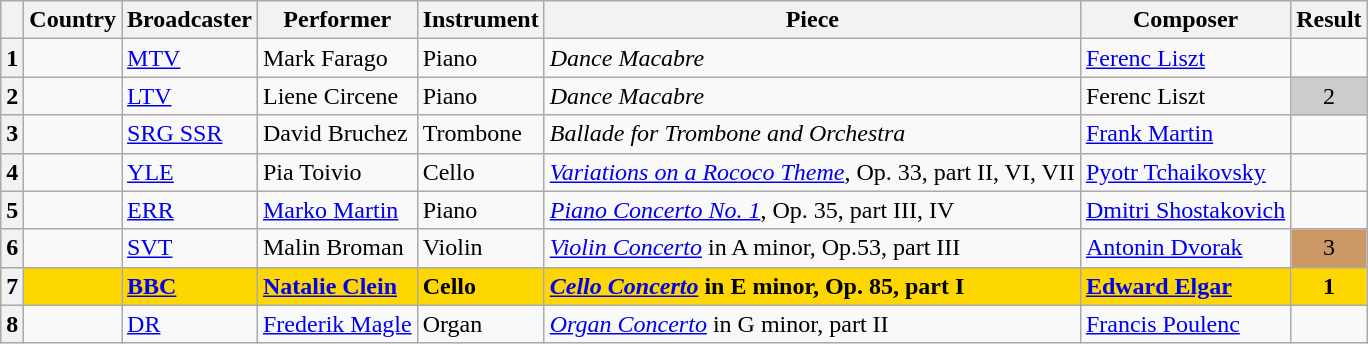<table class="wikitable sortable plainrowheaders">
<tr>
<th scope="col"></th>
<th scope="col">Country</th>
<th scope="col">Broadcaster</th>
<th scope="col">Performer</th>
<th scope="col">Instrument</th>
<th scope="col">Piece</th>
<th scope="col">Composer</th>
<th scope="col">Result</th>
</tr>
<tr>
<th scope="row" style="text-align:center;">1</th>
<td></td>
<td><a href='#'>MTV</a></td>
<td>Mark Farago</td>
<td>Piano</td>
<td><em>Dance Macabre</em></td>
<td><a href='#'>Ferenc Liszt</a></td>
<td></td>
</tr>
<tr>
<th scope="row" style="text-align:center;">2</th>
<td></td>
<td><a href='#'>LTV</a></td>
<td>Liene Circene</td>
<td>Piano</td>
<td><em>Dance Macabre</em></td>
<td>Ferenc Liszt</td>
<td style="text-align:center; background-color:#CCC;">2</td>
</tr>
<tr>
<th scope="row" style="text-align:center;">3</th>
<td></td>
<td><a href='#'>SRG SSR</a></td>
<td>David Bruchez</td>
<td>Trombone</td>
<td><em>Ballade for Trombone and Orchestra</em></td>
<td><a href='#'>Frank Martin</a></td>
<td></td>
</tr>
<tr>
<th scope="row" style="text-align:center;">4</th>
<td></td>
<td><a href='#'>YLE</a></td>
<td>Pia Toivio</td>
<td>Cello</td>
<td><em><a href='#'>Variations on a Rococo Theme</a></em>, Op. 33, part II, VI, VII</td>
<td><a href='#'>Pyotr Tchaikovsky</a></td>
<td></td>
</tr>
<tr>
<th scope="row" style="text-align:center;">5</th>
<td></td>
<td><a href='#'>ERR</a></td>
<td><a href='#'>Marko Martin</a></td>
<td>Piano</td>
<td><em><a href='#'>Piano Concerto No. 1</a></em>, Op. 35, part III, IV</td>
<td><a href='#'>Dmitri Shostakovich</a></td>
<td></td>
</tr>
<tr>
<th scope="row" style="text-align:center;">6</th>
<td></td>
<td><a href='#'>SVT</a></td>
<td>Malin Broman</td>
<td>Violin</td>
<td><em><a href='#'>Violin Concerto</a></em> in A minor, Op.53, part III</td>
<td><a href='#'>Antonin Dvorak</a></td>
<td style="text-align:center; background-color:#C96;">3</td>
</tr>
<tr style="font-weight:bold; background:gold;">
<th scope="row" style="text-align:center;">7</th>
<td></td>
<td><a href='#'>BBC</a></td>
<td><a href='#'>Natalie Clein</a></td>
<td>Cello</td>
<td><em><a href='#'>Cello Concerto</a></em> in E minor, Op. 85, part I</td>
<td><a href='#'>Edward Elgar</a></td>
<td style="text-align:center;">1</td>
</tr>
<tr>
<th scope="row" style="text-align:center;">8</th>
<td></td>
<td><a href='#'>DR</a></td>
<td><a href='#'>Frederik Magle</a></td>
<td>Organ</td>
<td><em><a href='#'>Organ Concerto</a></em> in G minor, part II</td>
<td><a href='#'>Francis Poulenc</a></td>
<td></td>
</tr>
</table>
